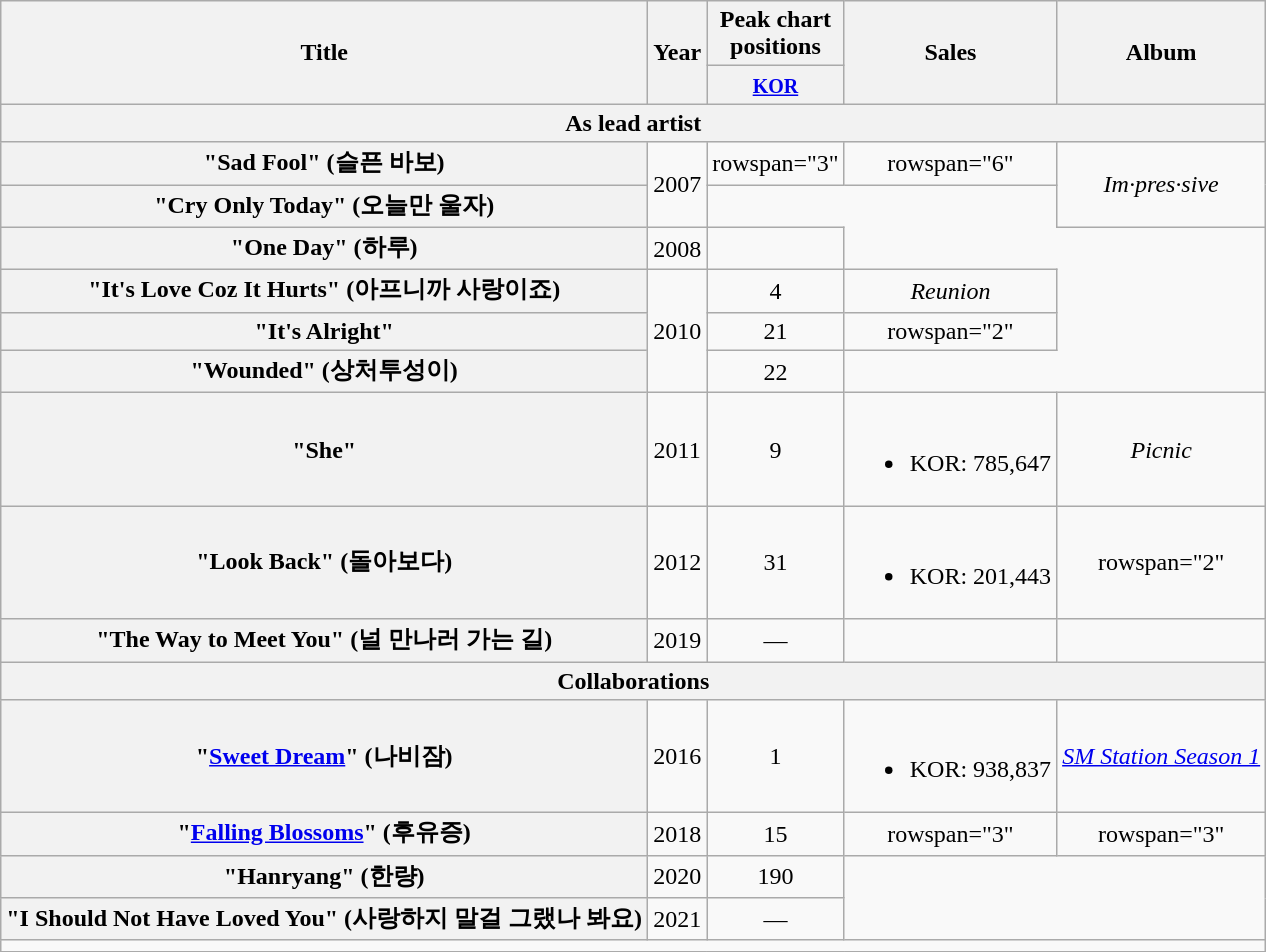<table class="wikitable plainrowheaders" style="text-align:center;">
<tr>
<th scope="col" rowspan="2">Title</th>
<th scope="col" rowspan="2">Year</th>
<th scope="col" style="width:5em;">Peak chart positions</th>
<th rowspan="2">Sales</th>
<th scope="col" rowspan="2">Album</th>
</tr>
<tr>
<th><small><a href='#'>KOR</a></small><br></th>
</tr>
<tr>
<th colspan="5">As lead artist</th>
</tr>
<tr>
<th scope="row">"Sad Fool" (슬픈 바보)</th>
<td rowspan="2">2007</td>
<td>rowspan="3" </td>
<td>rowspan="6" </td>
<td rowspan="2"><em>Im·pres·sive</em></td>
</tr>
<tr>
<th scope="row">"Cry Only Today" (오늘만 울자)</th>
</tr>
<tr>
<th scope="row">"One Day" (하루)</th>
<td>2008</td>
<td></td>
</tr>
<tr>
<th scope="row">"It's Love Coz It Hurts" (아프니까 사랑이죠)</th>
<td rowspan="3">2010</td>
<td>4</td>
<td><em>Reunion</em></td>
</tr>
<tr>
<th scope="row">"It's Alright"</th>
<td>21</td>
<td>rowspan="2" </td>
</tr>
<tr>
<th scope="row">"Wounded" (상처투성이)</th>
<td>22</td>
</tr>
<tr>
<th scope="row">"She"</th>
<td>2011</td>
<td>9</td>
<td><br><ul><li>KOR: 785,647</li></ul></td>
<td><em>Picnic</em></td>
</tr>
<tr>
<th scope="row">"Look Back" (돌아보다)</th>
<td>2012</td>
<td>31</td>
<td><br><ul><li>KOR: 201,443</li></ul></td>
<td>rowspan="2" </td>
</tr>
<tr>
<th scope="row">"The Way to Meet You" (널 만나러 가는 길)</th>
<td>2019</td>
<td>—</td>
<td></td>
</tr>
<tr>
<th colspan="5">Collaborations</th>
</tr>
<tr>
<th scope="row">"<a href='#'>Sweet Dream</a>" (나비잠)<br></th>
<td>2016</td>
<td>1</td>
<td><br><ul><li>KOR: 938,837</li></ul></td>
<td><em><a href='#'>SM Station Season 1</a></em></td>
</tr>
<tr>
<th scope="row">"<a href='#'>Falling Blossoms</a>" (후유증)<br></th>
<td>2018</td>
<td>15</td>
<td>rowspan="3" </td>
<td>rowspan="3" </td>
</tr>
<tr>
<th scope="row">"Hanryang" (한량)<br></th>
<td>2020</td>
<td>190</td>
</tr>
<tr>
<th scope="row">"I Should Not Have Loved You" (사랑하지 말걸 그랬나 봐요)<br></th>
<td>2021</td>
<td>—</td>
</tr>
<tr>
<td colspan="5"></td>
</tr>
<tr>
</tr>
</table>
